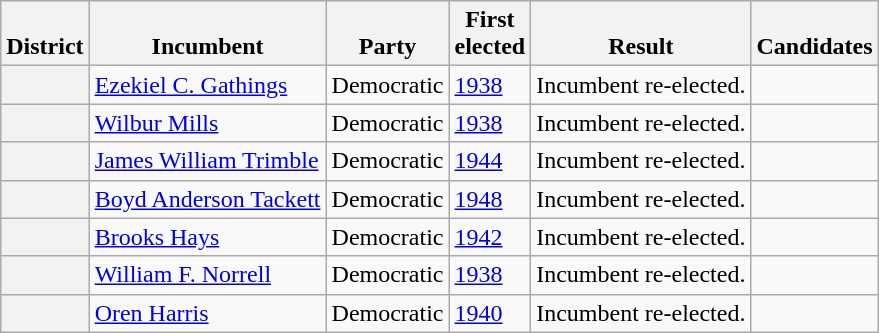<table class=wikitable>
<tr valign=bottom>
<th>District</th>
<th>Incumbent</th>
<th>Party</th>
<th>First<br>elected</th>
<th>Result</th>
<th>Candidates</th>
</tr>
<tr>
<th></th>
<td><a href='#'>Ezekiel C. Gathings</a></td>
<td>Democratic</td>
<td><a href='#'>1938</a></td>
<td>Incumbent re-elected.</td>
<td nowrap></td>
</tr>
<tr>
<th></th>
<td><a href='#'>Wilbur Mills</a></td>
<td>Democratic</td>
<td><a href='#'>1938</a></td>
<td>Incumbent re-elected.</td>
<td nowrap></td>
</tr>
<tr>
<th></th>
<td><a href='#'>James William Trimble</a></td>
<td>Democratic</td>
<td><a href='#'>1944</a></td>
<td>Incumbent re-elected.</td>
<td nowrap></td>
</tr>
<tr>
<th></th>
<td><a href='#'>Boyd Anderson Tackett</a></td>
<td>Democratic</td>
<td><a href='#'>1948</a></td>
<td>Incumbent re-elected.</td>
<td nowrap></td>
</tr>
<tr>
<th></th>
<td><a href='#'>Brooks Hays</a></td>
<td>Democratic</td>
<td><a href='#'>1942</a></td>
<td>Incumbent re-elected.</td>
<td nowrap></td>
</tr>
<tr>
<th></th>
<td><a href='#'>William F. Norrell</a></td>
<td>Democratic</td>
<td><a href='#'>1938</a></td>
<td>Incumbent re-elected.</td>
<td nowrap></td>
</tr>
<tr>
<th></th>
<td><a href='#'>Oren Harris</a></td>
<td>Democratic</td>
<td><a href='#'>1940</a></td>
<td>Incumbent re-elected.</td>
<td nowrap></td>
</tr>
</table>
